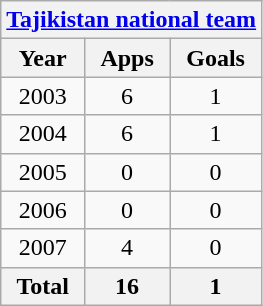<table class="wikitable" style="text-align:center">
<tr>
<th colspan=3><a href='#'>Tajikistan national team</a></th>
</tr>
<tr>
<th>Year</th>
<th>Apps</th>
<th>Goals</th>
</tr>
<tr>
<td>2003</td>
<td>6</td>
<td>1</td>
</tr>
<tr>
<td>2004</td>
<td>6</td>
<td>1</td>
</tr>
<tr>
<td>2005</td>
<td>0</td>
<td>0</td>
</tr>
<tr>
<td>2006</td>
<td>0</td>
<td>0</td>
</tr>
<tr>
<td>2007</td>
<td>4</td>
<td>0</td>
</tr>
<tr>
<th>Total</th>
<th>16</th>
<th>1</th>
</tr>
</table>
